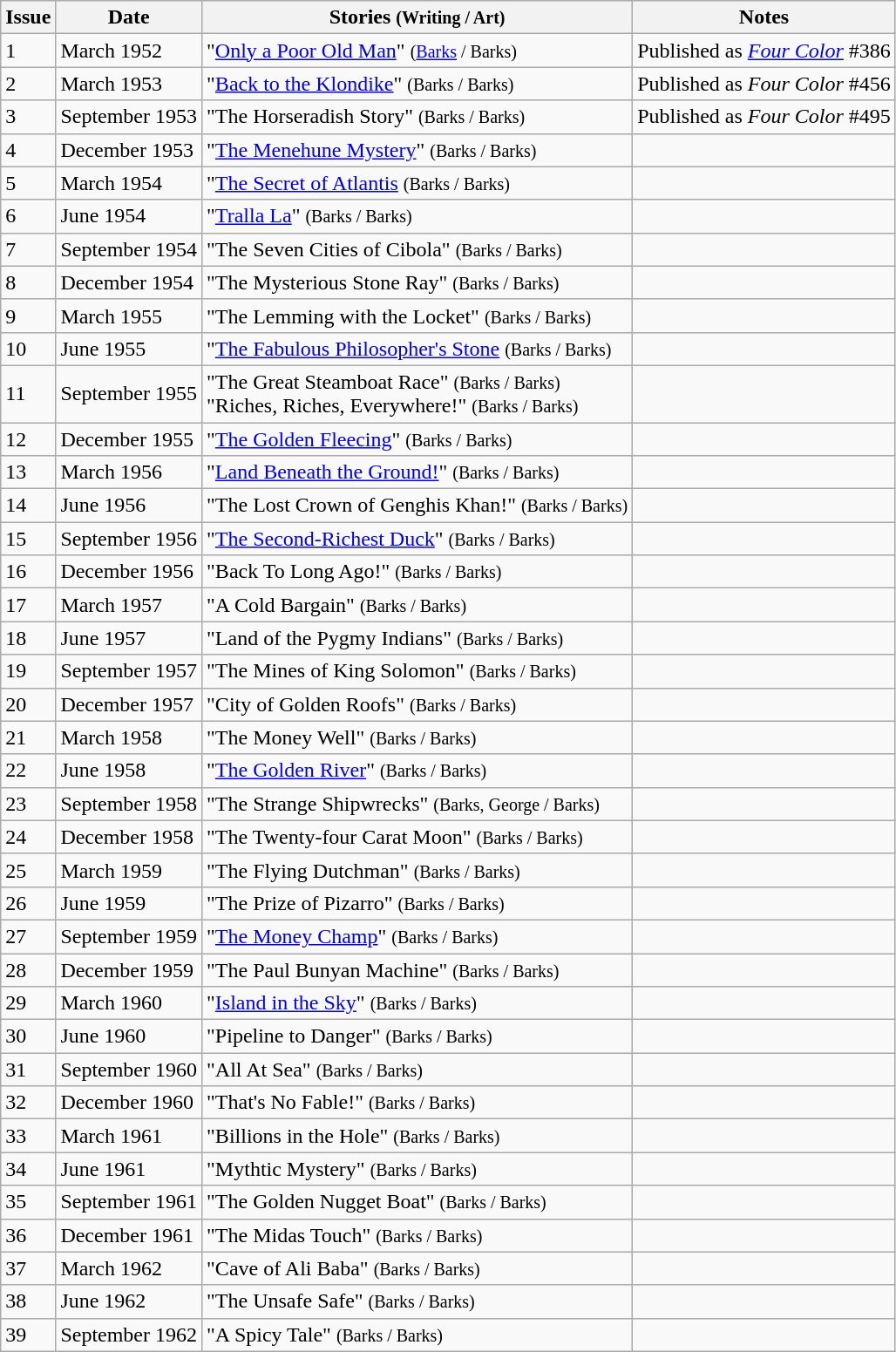<table class="wikitable">
<tr>
<th>Issue</th>
<th>Date</th>
<th>Stories <small>(Writing / Art)</small></th>
<th>Notes</th>
</tr>
<tr>
<td>1</td>
<td>March 1952</td>
<td>"<a href='#'>Only a Poor Old Man</a>" <small>(<a href='#'>Barks</a> / Barks)</small></td>
<td>Published as <em><a href='#'>Four Color</a></em> #386</td>
</tr>
<tr>
<td>2</td>
<td>March 1953</td>
<td>"<a href='#'>Back to the Klondike</a>" <small>(Barks / Barks)</small></td>
<td>Published as <em>Four Color</em> #456</td>
</tr>
<tr>
<td>3</td>
<td>September 1953</td>
<td>"The Horseradish Story" <small>(Barks / Barks)</small></td>
<td>Published as <em>Four Color</em> #495</td>
</tr>
<tr>
<td>4</td>
<td>December 1953</td>
<td>"<a href='#'>The Menehune Mystery</a>" <small>(Barks / Barks)</small></td>
<td></td>
</tr>
<tr>
<td>5</td>
<td>March 1954</td>
<td>"<a href='#'>The Secret of Atlantis</a> <small>(Barks / Barks)</small></td>
<td></td>
</tr>
<tr>
<td>6</td>
<td>June 1954</td>
<td>"<a href='#'>Tralla La</a>" <small>(Barks / Barks)</small></td>
<td></td>
</tr>
<tr>
<td>7</td>
<td>September 1954</td>
<td>"The Seven Cities of Cibola" <small>(Barks / Barks)</small></td>
<td></td>
</tr>
<tr>
<td>8</td>
<td>December 1954</td>
<td>"The Mysterious Stone Ray" <small>(Barks / Barks)</small></td>
<td></td>
</tr>
<tr>
<td>9</td>
<td>March 1955</td>
<td>"The Lemming with the Locket" <small>(Barks / Barks)</small></td>
<td></td>
</tr>
<tr>
<td>10</td>
<td>June 1955</td>
<td>"<a href='#'>The Fabulous Philosopher's Stone</a> <small>(Barks / Barks)</small></td>
<td></td>
</tr>
<tr>
<td>11</td>
<td>September 1955</td>
<td>"The Great Steamboat Race" <small>(Barks / Barks)</small> <br> "Riches, Riches, Everywhere!" <small>(Barks / Barks)</small></td>
<td></td>
</tr>
<tr>
<td>12</td>
<td>December 1955</td>
<td>"<a href='#'>The Golden Fleecing</a>" <small>(Barks / Barks)</small></td>
<td></td>
</tr>
<tr>
<td>13</td>
<td>March 1956</td>
<td>"<a href='#'>Land Beneath the Ground!</a>" <small>(Barks / Barks)</small></td>
<td></td>
</tr>
<tr>
<td>14</td>
<td>June 1956</td>
<td>"The Lost Crown of Genghis Khan!" <small>(Barks / Barks)</small></td>
<td></td>
</tr>
<tr>
<td>15</td>
<td>September 1956</td>
<td>"<a href='#'>The Second-Richest Duck</a>" <small>(Barks / Barks)</small></td>
<td></td>
</tr>
<tr>
<td>16</td>
<td>December 1956</td>
<td>"Back To Long Ago!" <small>(Barks / Barks)</small></td>
<td></td>
</tr>
<tr>
<td>17</td>
<td>March 1957</td>
<td>"A Cold Bargain" <small>(Barks / Barks)</small></td>
<td></td>
</tr>
<tr>
<td>18</td>
<td>June 1957</td>
<td>"Land of the Pygmy Indians" <small>(Barks / Barks)</small></td>
<td></td>
</tr>
<tr>
<td>19</td>
<td>September 1957</td>
<td>"The Mines of King Solomon" <small>(Barks / Barks)</small></td>
<td></td>
</tr>
<tr>
<td>20</td>
<td>December 1957</td>
<td>"City of Golden Roofs" <small>(Barks / Barks)</small></td>
<td></td>
</tr>
<tr>
<td>21</td>
<td>March 1958</td>
<td>"The Money Well" <small>(Barks / Barks)</small></td>
<td></td>
</tr>
<tr>
<td>22</td>
<td>June 1958</td>
<td>"<a href='#'>The Golden River</a>" <small>(Barks / Barks)</small></td>
<td></td>
</tr>
<tr>
<td>23</td>
<td>September 1958</td>
<td>"The Strange Shipwrecks" <small>(Barks, George / Barks)</small></td>
<td></td>
</tr>
<tr>
<td>24</td>
<td>December 1958</td>
<td>"The Twenty-four Carat Moon" <small>(Barks / Barks)</small></td>
<td></td>
</tr>
<tr>
<td>25</td>
<td>March 1959</td>
<td>"The Flying Dutchman" <small>(Barks / Barks)</small></td>
<td></td>
</tr>
<tr>
<td>26</td>
<td>June 1959</td>
<td>"The Prize of Pizarro" <small>(Barks / Barks)</small></td>
<td></td>
</tr>
<tr>
<td>27</td>
<td>September 1959</td>
<td>"<a href='#'>The Money Champ</a>" <small>(Barks / Barks)</small></td>
<td></td>
</tr>
<tr>
<td>28</td>
<td>December 1959</td>
<td>"The Paul Bunyan Machine" <small>(Barks / Barks)</small></td>
<td></td>
</tr>
<tr>
<td>29</td>
<td>March 1960</td>
<td>"<a href='#'>Island in the Sky</a>" <small>(Barks / Barks)</small></td>
<td></td>
</tr>
<tr>
<td>30</td>
<td>June 1960</td>
<td>"Pipeline to Danger" <small>(Barks / Barks)</small></td>
<td></td>
</tr>
<tr>
<td>31</td>
<td>September 1960</td>
<td>"All At Sea" <small>(Barks / Barks)</small></td>
<td></td>
</tr>
<tr>
<td>32</td>
<td>December 1960</td>
<td>"That's No Fable!" <small>(Barks / Barks)</small></td>
<td></td>
</tr>
<tr>
<td>33</td>
<td>March 1961</td>
<td>"Billions in the Hole" <small>(Barks / Barks)</small></td>
<td></td>
</tr>
<tr>
<td>34</td>
<td>June 1961</td>
<td>"Mythtic Mystery" <small>(Barks / Barks)</small></td>
<td></td>
</tr>
<tr>
<td>35</td>
<td>September 1961</td>
<td>"The Golden Nugget Boat" <small>(Barks / Barks)</small></td>
<td></td>
</tr>
<tr>
<td>36</td>
<td>December 1961</td>
<td>"The Midas Touch" <small>(Barks / Barks)</small></td>
<td></td>
</tr>
<tr>
<td>37</td>
<td>March 1962</td>
<td>"Cave of Ali Baba" <small>(Barks / Barks)</small></td>
<td></td>
</tr>
<tr>
<td>38</td>
<td>June 1962</td>
<td>"The Unsafe Safe" <small>(Barks / Barks)</small></td>
<td></td>
</tr>
<tr>
<td>39</td>
<td>September 1962</td>
<td>"A Spicy Tale" <small>(Barks / Barks)</small></td>
<td></td>
</tr>
</table>
